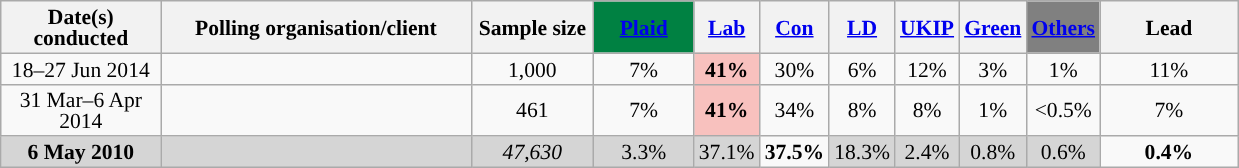<table class="wikitable sortable" style="text-align:center;font-size:90%;line-height:14px">
<tr>
<th ! style="width:100px;">Date(s)<br>conducted</th>
<th style="width:200px;">Polling organisation/client</th>
<th class="unsortable" style="width:75px;">Sample size</th>
<th class="unsortable" style="background:#008142; width:60px;"><a href='#'><span>Plaid</span></a></th>
<th class="unsortable" style="background:"><a href='#'><span>Lab</span></a></th>
<th class="unsortable" style="background:"><a href='#'><span>Con</span></a></th>
<th class="unsortable" style="background:"><a href='#'><span>LD</span></a></th>
<th class="unsortable" style="background:"><a href='#'><span>UKIP</span></a></th>
<th class="unsortable" style="background:"><a href='#'><span>Green</span></a></th>
<th class="unsortable" style="background:gray; width:60x;"><a href='#'><span>Others</span></a></th>
<th class="unsortable" style="width:85px;">Lead</th>
</tr>
<tr>
<td>18–27 Jun 2014</td>
<td></td>
<td>1,000</td>
<td>7%</td>
<td style="background:#F8C1BE"><strong>41%</strong></td>
<td>30%</td>
<td>6%</td>
<td>12%</td>
<td>3%</td>
<td>1%</td>
<td style="background:">11%</td>
</tr>
<tr>
<td>31 Mar–6 Apr 2014</td>
<td></td>
<td>461</td>
<td>7%</td>
<td style="background:#F8C1BE"><strong>41%</strong></td>
<td>34%</td>
<td>8%</td>
<td>8%</td>
<td>1%</td>
<td><0.5%</td>
<td style="background:">7%</td>
</tr>
<tr>
<td style="background:#D5D5D5"><strong>6 May 2010</strong></td>
<td style="background:#D5D5D5"></td>
<td style="background:#D5D5D5"><em>47,630</em></td>
<td style="background:#D5D5D5">3.3%</td>
<td style="background:#D5D5D5">37.1%</td>
<td style="background:"><strong>37.5%</strong></td>
<td style="background:#D5D5D5">18.3%</td>
<td style="background:#D5D5D5">2.4%</td>
<td style="background:#D5D5D5">0.8%</td>
<td style="background:#D5D5D5">0.6%</td>
<td style="background:"><strong>0.4% </strong></td>
</tr>
</table>
